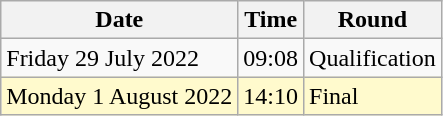<table class = "wikitable">
<tr>
<th>Date</th>
<th>Time</th>
<th>Round</th>
</tr>
<tr>
<td>Friday 29 July 2022</td>
<td>09:08</td>
<td>Qualification</td>
</tr>
<tr>
<td style=background:lemonchiffon>Monday 1 August 2022</td>
<td style=background:lemonchiffon>14:10</td>
<td style=background:lemonchiffon>Final</td>
</tr>
</table>
